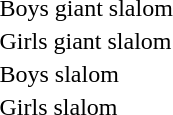<table>
<tr>
<td>Boys giant slalom</td>
<td></td>
<td></td>
<td></td>
</tr>
<tr>
<td>Girls giant slalom</td>
<td></td>
<td></td>
<td></td>
</tr>
<tr>
<td>Boys slalom</td>
<td></td>
<td></td>
<td></td>
</tr>
<tr>
<td>Girls slalom</td>
<td></td>
<td></td>
<td></td>
</tr>
</table>
